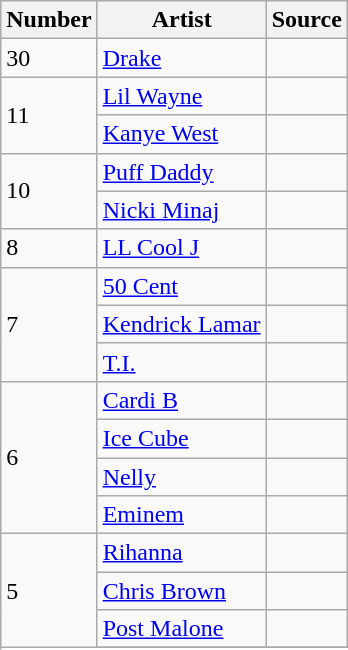<table class="wikitable">
<tr>
<th>Number</th>
<th>Artist</th>
<th>Source</th>
</tr>
<tr>
<td>30</td>
<td><a href='#'>Drake</a></td>
<td></td>
</tr>
<tr>
<td rowspan="2">11</td>
<td><a href='#'>Lil Wayne</a></td>
<td></td>
</tr>
<tr>
<td><a href='#'>Kanye West</a></td>
<td></td>
</tr>
<tr>
<td rowspan="2">10</td>
<td><a href='#'>Puff Daddy</a></td>
<td></td>
</tr>
<tr>
<td><a href='#'>Nicki Minaj</a></td>
<td></td>
</tr>
<tr>
<td>8</td>
<td><a href='#'>LL Cool J</a></td>
<td></td>
</tr>
<tr>
<td rowspan="3">7</td>
<td><a href='#'>50 Cent</a></td>
<td></td>
</tr>
<tr>
<td><a href='#'>Kendrick Lamar</a></td>
<td></td>
</tr>
<tr>
<td><a href='#'>T.I.</a></td>
<td></td>
</tr>
<tr>
<td rowspan="4">6</td>
<td><a href='#'>Cardi B</a></td>
<td></td>
</tr>
<tr>
<td><a href='#'>Ice Cube</a></td>
<td></td>
</tr>
<tr>
<td><a href='#'>Nelly</a></td>
<td></td>
</tr>
<tr>
<td><a href='#'>Eminem</a></td>
<td></td>
</tr>
<tr>
<td rowspan="4">5</td>
<td><a href='#'>Rihanna</a></td>
<td></td>
</tr>
<tr>
<td><a href='#'>Chris Brown</a></td>
<td></td>
</tr>
<tr>
<td><a href='#'>Post Malone</a></td>
<td></td>
</tr>
<tr>
</tr>
</table>
